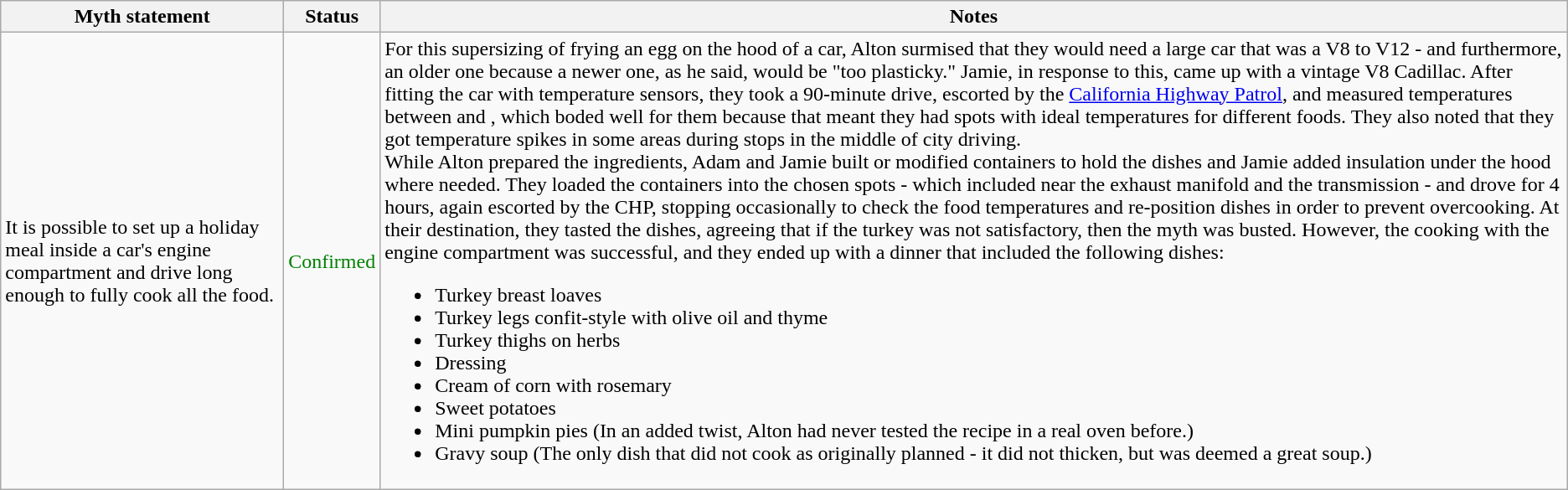<table class="wikitable plainrowheaders">
<tr>
<th>Myth statement</th>
<th>Status</th>
<th>Notes</th>
</tr>
<tr>
<td>It is possible to set up a holiday meal inside a car's engine compartment and drive long enough to fully cook all the food.</td>
<td style="color:green">Confirmed</td>
<td>For this supersizing of frying an egg on the hood of a car, Alton surmised that they would need a large car that was a V8 to V12 - and furthermore, an older one because a newer one, as he said, would be "too plasticky." Jamie, in response to this, came up with a vintage V8 Cadillac. After fitting the car with temperature sensors, they took a 90-minute drive, escorted by the <a href='#'>California Highway Patrol</a>, and measured temperatures between  and , which boded well for them because that meant they had spots with ideal temperatures for different foods. They also noted that they got temperature spikes in some areas during stops in the middle of city driving.<br>While Alton prepared the ingredients, Adam and Jamie built or modified containers to hold the dishes and Jamie added insulation under the hood where needed. They loaded the containers into the chosen spots - which included near the exhaust manifold and the transmission - and drove for 4 hours, again escorted by the CHP, stopping occasionally to check the food temperatures and re-position dishes in order to prevent overcooking. At their destination, they tasted the dishes, agreeing that if the turkey was not satisfactory, then the myth was busted. However, the cooking with the engine compartment was successful, and they ended up with a dinner that included the following dishes:<ul><li>Turkey breast loaves</li><li>Turkey legs confit-style with olive oil and thyme</li><li>Turkey thighs on herbs</li><li>Dressing</li><li>Cream of corn with rosemary</li><li>Sweet potatoes</li><li>Mini pumpkin pies (In an added twist, Alton had never tested the recipe in a real oven before.)</li><li>Gravy soup (The only dish that did not cook as originally planned - it did not thicken, but was deemed a great soup.)</li></ul></td>
</tr>
</table>
